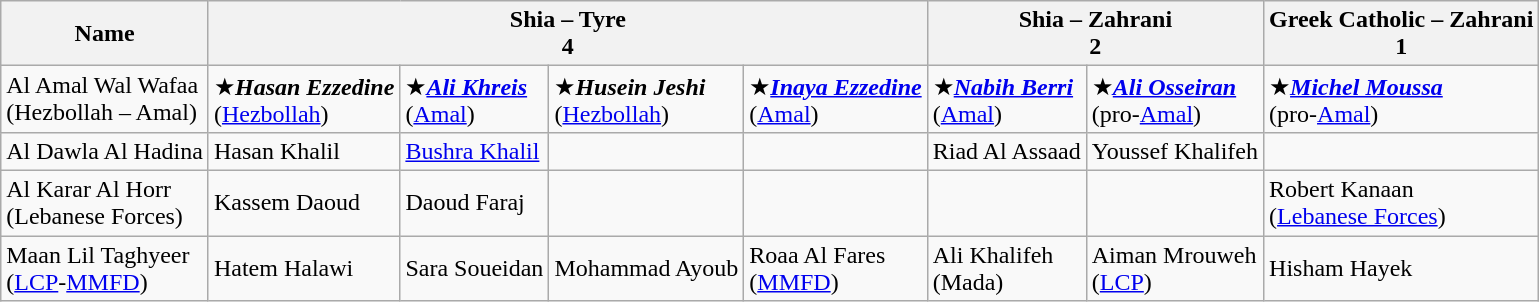<table class="wikitable">
<tr>
<th>Name</th>
<th colspan="4">Shia – Tyre<br>4</th>
<th colspan="2">Shia – Zahrani<br>2</th>
<th>Greek Catholic – Zahrani<br>1</th>
</tr>
<tr>
<td>Al Amal Wal Wafaa<br>(Hezbollah – Amal)</td>
<td>★<strong><em>Hasan Ezzedine</em></strong><br>(<a href='#'>Hezbollah</a>)</td>
<td>★<strong><em><a href='#'>Ali Khreis</a></em></strong><br>(<a href='#'>Amal</a>)</td>
<td>★<strong><em>Husein Jeshi</em></strong><br>(<a href='#'>Hezbollah</a>)</td>
<td>★<strong><em><a href='#'>Inaya Ezzedine</a></em></strong><br>(<a href='#'>Amal</a>)</td>
<td>★<strong><em><a href='#'>Nabih Berri</a></em></strong><br>(<a href='#'>Amal</a>)</td>
<td>★<strong><em><a href='#'>Ali Osseiran</a></em></strong><br>(pro-<a href='#'>Amal</a>)</td>
<td>★<strong><em><a href='#'>Michel Moussa</a></em></strong><br>(pro-<a href='#'>Amal</a>)</td>
</tr>
<tr>
<td>Al Dawla Al Hadina</td>
<td>Hasan Khalil</td>
<td><a href='#'>Bushra Khalil</a></td>
<td></td>
<td></td>
<td>Riad Al Assaad</td>
<td>Youssef Khalifeh</td>
<td></td>
</tr>
<tr>
<td>Al Karar Al Horr<br>(Lebanese Forces)</td>
<td>Kassem Daoud</td>
<td>Daoud Faraj</td>
<td></td>
<td></td>
<td></td>
<td></td>
<td>Robert Kanaan<br>(<a href='#'>Lebanese Forces</a>)</td>
</tr>
<tr>
<td>Maan Lil Taghyeer<br>(<a href='#'>LCP</a>-<a href='#'>MMFD</a>)</td>
<td>Hatem Halawi</td>
<td>Sara Soueidan</td>
<td>Mohammad Ayoub</td>
<td>Roaa Al Fares<br>(<a href='#'>MMFD</a>)</td>
<td>Ali Khalifeh<br>(Mada)</td>
<td>Aiman Mrouweh<br>(<a href='#'>LCP</a>)</td>
<td>Hisham Hayek</td>
</tr>
</table>
